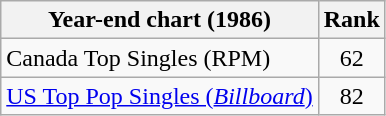<table class="wikitable sortable">
<tr>
<th>Year-end chart (1986)</th>
<th>Rank</th>
</tr>
<tr>
<td>Canada Top Singles (RPM)</td>
<td style="text-align:center;">62</td>
</tr>
<tr>
<td><a href='#'>US Top Pop Singles (<em>Billboard</em>)</a></td>
<td style="text-align:center;">82</td>
</tr>
</table>
